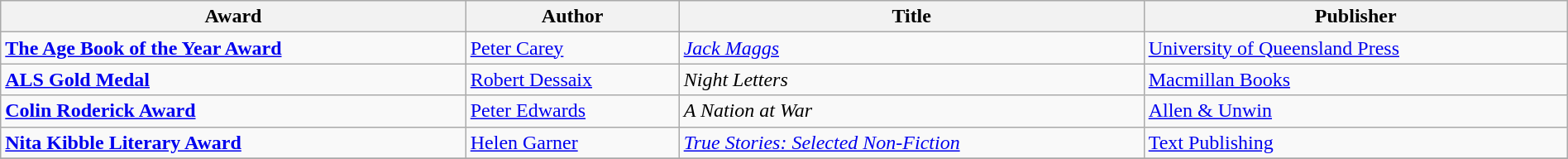<table class="wikitable" width=100%>
<tr>
<th>Award</th>
<th>Author</th>
<th>Title</th>
<th>Publisher</th>
</tr>
<tr>
<td><strong><a href='#'>The Age Book of the Year Award</a></strong></td>
<td><a href='#'>Peter Carey</a></td>
<td><em><a href='#'>Jack Maggs</a></em></td>
<td><a href='#'>University of Queensland Press</a></td>
</tr>
<tr>
<td><strong><a href='#'>ALS Gold Medal</a></strong></td>
<td><a href='#'>Robert Dessaix</a></td>
<td><em>Night Letters</em></td>
<td><a href='#'>Macmillan Books</a></td>
</tr>
<tr>
<td><strong><a href='#'>Colin Roderick Award</a></strong></td>
<td><a href='#'>Peter Edwards</a></td>
<td><em>A Nation at War</em></td>
<td><a href='#'>Allen & Unwin</a></td>
</tr>
<tr>
<td><strong><a href='#'>Nita Kibble Literary Award</a></strong></td>
<td><a href='#'>Helen Garner</a></td>
<td><em><a href='#'>True Stories: Selected Non-Fiction</a></em></td>
<td><a href='#'>Text Publishing</a></td>
</tr>
<tr>
</tr>
</table>
